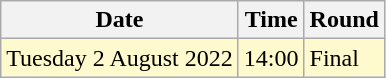<table class="wikitable">
<tr>
<th>Date</th>
<th>Time</th>
<th>Round</th>
</tr>
<tr>
<td style="background:lemonchiffon">Tuesday 2 August 2022</td>
<td style="background:lemonchiffon">14:00</td>
<td style="background:lemonchiffon">Final</td>
</tr>
</table>
